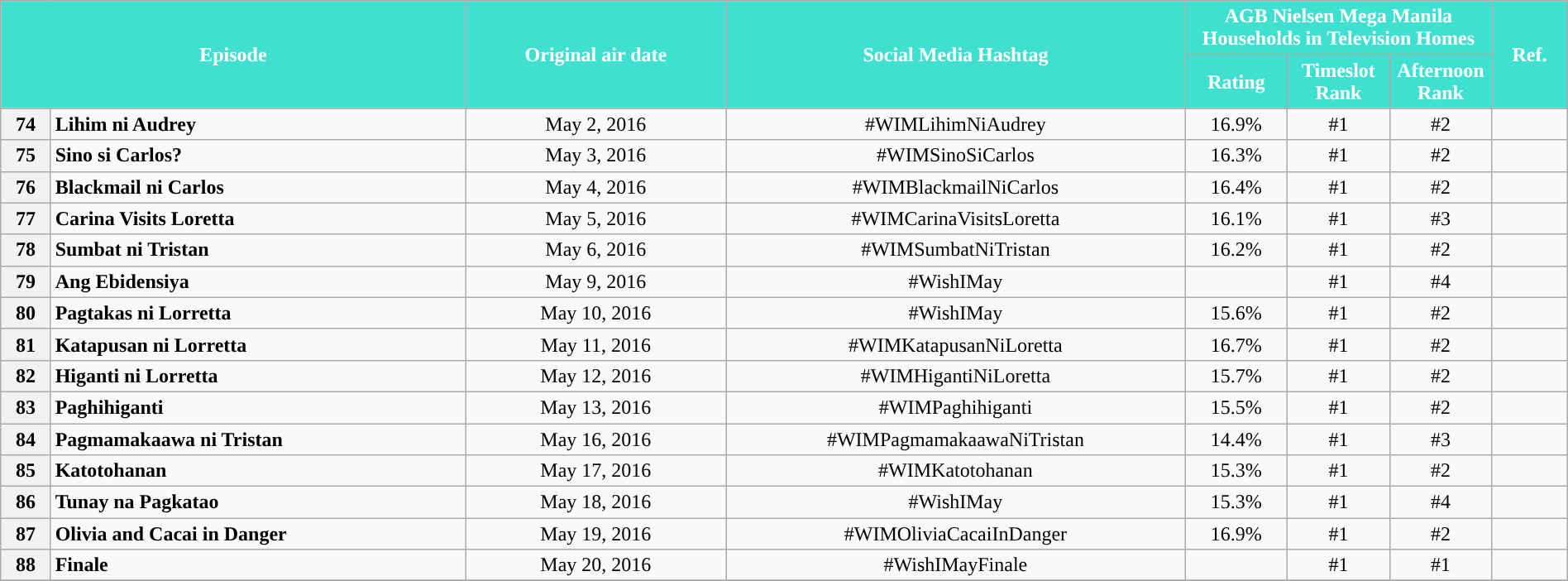<table class="wikitable" style="text-align:center; font-size:100%; line-height:18px;"  width="100%">
<tr>
<th colspan="2" rowspan="2" style="background-color:#40E0D0; color:#ffffff;">Episode</th>
<th style="background:#40E0D0; color:white" rowspan="2">Original air date</th>
<th style="background:#40E0D0; color:white" rowspan="2">Social Media Hashtag</th>
<th style="background-color:#40E0D0; color:#ffffff;" colspan="3">AGB Nielsen Mega Manila Households in Television Homes</th>
<th rowspan="2" style="background:#40E0D0; color:white">Ref.</th>
</tr>
<tr style="text-align: center style=">
<th style="background-color:#40E0D0; width:75px; color:#ffffff;">Rating</th>
<th style="background-color:#40E0D0; width:75px; color:#ffffff;">Timeslot Rank</th>
<th style="background-color:#40E0D0; width:75px; color:#ffffff;">Afternoon Rank</th>
</tr>
<tr>
<th>74</th>
<td style="text-align: left;"><strong>Lihim ni Audrey</strong></td>
<td>May 2, 2016</td>
<td>#WIMLihimNiAudrey</td>
<td>16.9%</td>
<td>#1</td>
<td>#2</td>
<td></td>
</tr>
<tr>
<th>75</th>
<td style="text-align: left;"><strong>Sino si Carlos?</strong></td>
<td>May 3, 2016</td>
<td>#WIMSinoSiCarlos</td>
<td>16.3%</td>
<td>#1</td>
<td>#2</td>
<td></td>
</tr>
<tr>
<th>76</th>
<td style="text-align: left;"><strong>Blackmail ni Carlos</strong></td>
<td>May 4, 2016</td>
<td>#WIMBlackmailNiCarlos</td>
<td>16.4%</td>
<td>#1</td>
<td>#2</td>
<td></td>
</tr>
<tr>
<th>77</th>
<td style="text-align: left;"><strong>Carina Visits Loretta</strong></td>
<td>May 5, 2016</td>
<td>#WIMCarinaVisitsLoretta</td>
<td>16.1%</td>
<td>#1</td>
<td>#3</td>
<td></td>
</tr>
<tr>
<th>78</th>
<td style="text-align: left;"><strong>Sumbat ni Tristan</strong></td>
<td>May 6, 2016</td>
<td>#WIMSumbatNiTristan</td>
<td>16.2%</td>
<td>#1</td>
<td>#2</td>
<td></td>
</tr>
<tr>
<th>79</th>
<td style="text-align: left;"><strong>Ang Ebidensiya</strong></td>
<td>May 9, 2016</td>
<td>#WishIMay</td>
<td></td>
<td>#1</td>
<td>#4</td>
<td></td>
</tr>
<tr>
<th>80</th>
<td style="text-align: left;"><strong>Pagtakas ni Lorretta</strong></td>
<td>May 10, 2016</td>
<td>#WishIMay</td>
<td>15.6%</td>
<td>#1</td>
<td>#2</td>
<td></td>
</tr>
<tr>
<th>81</th>
<td style="text-align: left;"><strong>Katapusan ni Lorretta</strong></td>
<td>May 11, 2016</td>
<td>#WIMKatapusanNiLoretta</td>
<td>16.7%</td>
<td>#1</td>
<td>#2</td>
<td></td>
</tr>
<tr>
<th>82</th>
<td style="text-align: left;"><strong>Higanti ni Lorretta</strong></td>
<td>May 12, 2016</td>
<td>#WIMHigantiNiLoretta</td>
<td>15.7%</td>
<td>#1</td>
<td>#2</td>
<td></td>
</tr>
<tr>
<th>83</th>
<td style="text-align: left;"><strong>Paghihiganti</strong></td>
<td>May 13, 2016</td>
<td>#WIMPaghihiganti</td>
<td>15.5%</td>
<td>#1</td>
<td>#2</td>
<td></td>
</tr>
<tr>
<th>84</th>
<td style="text-align: left;"><strong>Pagmamakaawa ni Tristan</strong></td>
<td>May 16, 2016</td>
<td>#WIMPagmamakaawaNiTristan</td>
<td>14.4%</td>
<td>#1</td>
<td>#3</td>
<td></td>
</tr>
<tr>
<th>85</th>
<td style="text-align: left;"><strong>Katotohanan</strong></td>
<td>May 17, 2016</td>
<td>#WIMKatotohanan</td>
<td>15.3%</td>
<td>#1</td>
<td>#2</td>
<td></td>
</tr>
<tr>
<th>86</th>
<td style="text-align: left;"><strong>Tunay na Pagkatao</strong></td>
<td>May 18, 2016</td>
<td>#WishIMay</td>
<td>15.3%</td>
<td>#1</td>
<td>#4</td>
<td></td>
</tr>
<tr>
<th>87</th>
<td style="text-align: left;"><strong>Olivia and Cacai in Danger</strong></td>
<td>May 19, 2016</td>
<td>#WIMOliviaCacaiInDanger</td>
<td>16.9%</td>
<td>#1</td>
<td>#2</td>
<td></td>
</tr>
<tr>
<th>88</th>
<td style="text-align: left;"><strong>Finale</strong></td>
<td>May 20, 2016</td>
<td>#WishIMayFinale</td>
<td></td>
<td>#1</td>
<td>#1</td>
<td></td>
</tr>
<tr>
</tr>
</table>
